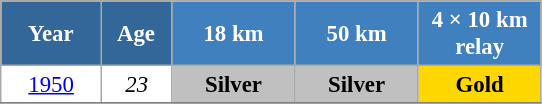<table class="wikitable" style="font-size:95%; text-align:center; border:grey solid 1px; border-collapse:collapse; background:#ffffff;">
<tr>
<th style="background-color:#369; color:white; width:60px;"> Year </th>
<th style="background-color:#369; color:white; width:40px;"> Age </th>
<th style="background-color:#4180be; color:white; width:75px;"> 18 km </th>
<th style="background-color:#4180be; color:white; width:75px;"> 50 km </th>
<th style="background-color:#4180be; color:white; width:75px;"> 4 × 10 km <br> relay </th>
</tr>
<tr>
<td><a href='#'>1950</a></td>
<td><em>23</em></td>
<td style="background:silver;"><strong>Silver</strong></td>
<td style="background:silver;"><strong>Silver</strong></td>
<td style="background:gold;"><strong>Gold</strong></td>
</tr>
<tr>
</tr>
</table>
